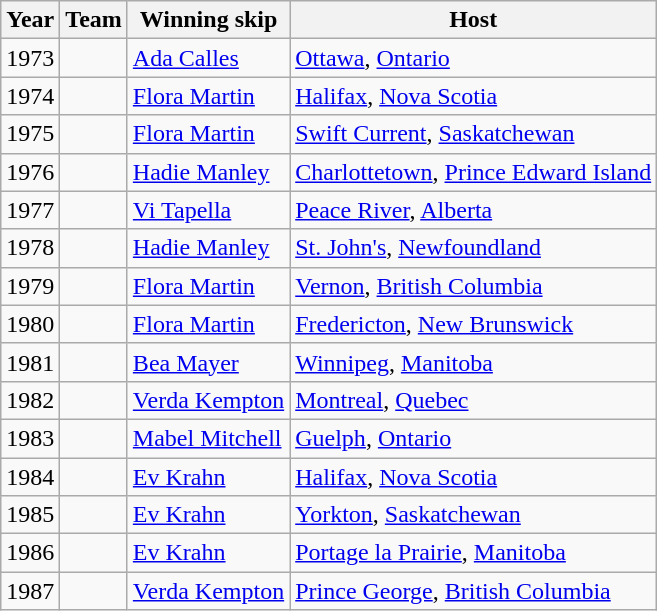<table class="wikitable">
<tr>
<th scope="col">Year</th>
<th scope="col">Team</th>
<th scope="col">Winning skip</th>
<th scope="col">Host</th>
</tr>
<tr>
<td>1973</td>
<td></td>
<td><a href='#'>Ada Calles</a></td>
<td><a href='#'>Ottawa</a>, <a href='#'>Ontario</a></td>
</tr>
<tr>
<td>1974</td>
<td></td>
<td><a href='#'>Flora Martin</a></td>
<td><a href='#'>Halifax</a>, <a href='#'>Nova Scotia</a></td>
</tr>
<tr>
<td>1975</td>
<td></td>
<td><a href='#'>Flora Martin</a></td>
<td><a href='#'>Swift Current</a>, <a href='#'>Saskatchewan</a></td>
</tr>
<tr>
<td>1976</td>
<td></td>
<td><a href='#'>Hadie Manley</a></td>
<td><a href='#'>Charlottetown</a>, <a href='#'>Prince Edward Island</a></td>
</tr>
<tr>
<td>1977</td>
<td></td>
<td><a href='#'>Vi Tapella</a></td>
<td><a href='#'>Peace River</a>, <a href='#'>Alberta</a></td>
</tr>
<tr>
<td>1978</td>
<td></td>
<td><a href='#'>Hadie Manley</a></td>
<td><a href='#'>St. John's</a>, <a href='#'>Newfoundland</a></td>
</tr>
<tr>
<td>1979</td>
<td></td>
<td><a href='#'>Flora Martin</a></td>
<td><a href='#'>Vernon</a>, <a href='#'>British Columbia</a></td>
</tr>
<tr>
<td>1980</td>
<td></td>
<td><a href='#'>Flora Martin</a></td>
<td><a href='#'>Fredericton</a>, <a href='#'>New Brunswick</a></td>
</tr>
<tr>
<td>1981</td>
<td></td>
<td><a href='#'>Bea Mayer</a></td>
<td><a href='#'>Winnipeg</a>, <a href='#'>Manitoba</a></td>
</tr>
<tr>
<td>1982</td>
<td></td>
<td><a href='#'>Verda Kempton</a></td>
<td><a href='#'>Montreal</a>, <a href='#'>Quebec</a></td>
</tr>
<tr>
<td>1983</td>
<td></td>
<td><a href='#'>Mabel Mitchell</a></td>
<td><a href='#'>Guelph</a>, <a href='#'>Ontario</a></td>
</tr>
<tr>
<td>1984</td>
<td></td>
<td><a href='#'>Ev Krahn</a></td>
<td><a href='#'>Halifax</a>, <a href='#'>Nova Scotia</a></td>
</tr>
<tr>
<td>1985</td>
<td></td>
<td><a href='#'>Ev Krahn</a></td>
<td><a href='#'>Yorkton</a>, <a href='#'>Saskatchewan</a></td>
</tr>
<tr>
<td>1986</td>
<td></td>
<td><a href='#'>Ev Krahn</a></td>
<td><a href='#'>Portage la Prairie</a>, <a href='#'>Manitoba</a></td>
</tr>
<tr>
<td>1987</td>
<td></td>
<td><a href='#'>Verda Kempton</a></td>
<td><a href='#'>Prince George</a>, <a href='#'>British Columbia</a></td>
</tr>
</table>
